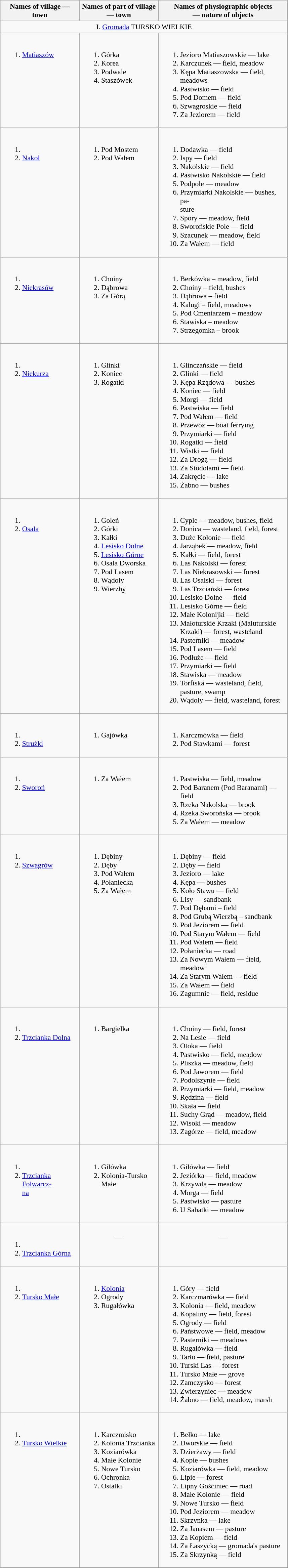<table class="wikitable" style="text-align:center; font-size:90%" |>
<tr>
<th width="150px">Names of village — town</th>
<th width="150px">Names of part of village<br> — town</th>
<th width="250px">Names of physiographic objects<br> — nature of objects</th>
</tr>
<tr>
<td colspan="3">I. <a href='#'>Gromada</a> TURSKO WIELKIE</td>
</tr>
<tr>
<td valign="top" style="text-align:left"><br><ol><li><a href='#'>Matiaszów</a></li></ol></td>
<td valign="top" style="text-align:left"><br><ol><li>Górka</li><li>Korea</li><li>Podwale</li><li>Staszówek</li></ol></td>
<td valign="top" style="text-align:left"><br><ol><li>Jezioro Matiaszowskie — lake</li><li>Karczunek — field, meadow</li><li>Kępa Matiaszowska — field, meadows</li><li>Pastwisko — field</li><li>Pod Domem — field</li><li>Szwagroskie — field</li><li>Za Jeziorem — field</li></ol></td>
</tr>
<tr>
<td valign="top" style="text-align:left"><br><ol><li><li> <a href='#'>Nakol</a></li></ol></td>
<td valign="top" style="text-align:left"><br><ol><li>Pod Mostem</li><li>Pod Wałem</li></ol></td>
<td valign="top" style="text-align:left"><br><ol><li>Dodawka — field</li><li>Ispy — field</li><li>Nakolskie — field</li><li>Pastwisko Nakolskie — field</li><li>Podpole — meadow</li><li>Przymiarki Nakolskie — bushes, pa-<br> sture</li><li>Spory — meadow, field</li><li>Sworońskie Pole — field</li><li>Szacunek — meadow, field</li><li>Za Wałem — field</li></ol></td>
</tr>
<tr>
<td valign="top" style="text-align:left"><br><ol><li><li> <a href='#'>Niekrasów</a></li></ol></td>
<td valign="top" style="text-align:left"><br><ol><li>Choiny</li><li>Dąbrowa</li><li>Za Górą</li></ol></td>
<td valign="top" style="text-align:left"><br><ol><li>Berkówka – meadow, field</li><li>Choiny – field, bushes</li><li>Dąbrowa – field</li><li>Kalugi – field, meadows</li><li>Pod Cmentarzem – meadow</li><li>Stawiska – meadow</li><li>Strzegomka – brook</li></ol></td>
</tr>
<tr>
<td valign="top" style="text-align:left"><br><ol><li><li> <a href='#'>Niekurza</a></li></ol></td>
<td valign="top" style="text-align:left"><br><ol><li>Glinki</li><li>Koniec</li><li>Rogatki</li></ol></td>
<td valign="top" style="text-align:left"><br><ol><li>Glinczańskie — field</li><li>Glinki — field</li><li>Kępa Rządowa — bushes</li><li>Koniec — field</li><li>Morgi — field</li><li>Pastwiska — field</li><li>Pod Wałem — field</li><li>Przewóz — boat ferrying</li><li>Przymiarki — field</li><li>Rogatki — field</li><li>Wistki — field</li><li>Za Drogą — field</li><li>Za Stodołami — field</li><li>Zakręcie — lake</li><li>Żabno — bushes</li></ol></td>
</tr>
<tr>
<td valign="top" style="text-align:left"><br><ol><li><li> <a href='#'>Osala</a></li></ol></td>
<td valign="top" style="text-align:left"><br><ol><li>Goleń</li><li>Górki</li><li>Kałki</li><li><a href='#'>Lesisko Dolne</a></li><li><a href='#'>Lesisko Górne</a></li><li>Osala Dworska</li><li>Pod Lasem</li><li>Wądoły</li><li>Wierzby</li></ol></td>
<td valign="top" style="text-align:left"><br><ol><li>Cyple — meadow, bushes, field</li><li>Donica — wasteland, field, forest</li><li>Duże Kolonie — field</li><li>Jarząbek — meadow, field</li><li>Kałki — field, forest</li><li>Las Nakolski — forest</li><li>Las Niekrasowski — forest</li><li>Las Osalski — forest</li><li>Las Trzciański — forest</li><li>Lesisko Dolne — field</li><li>Lesisko Górne — field</li><li>Małe Kolonijki — field</li><li>Małoturskie Krzaki (Małuturskie Krzaki) — forest, wasteland</li><li>Pasterniki — meadow</li><li>Pod Lasem — field</li><li>Podłuże — field</li><li>Przymiarki — field</li><li>Stawiska — meadow</li><li>Torfiska — wasteland, field, pasture, swamp</li><li>Wądoły — field, wasteland, forest</li></ol></td>
</tr>
<tr>
<td valign="top" style="text-align:left"><br><ol><li><li> <a href='#'>Strużki</a></li></ol></td>
<td valign="top" style="text-align:left"><br><ol><li>Gajówka</li></ol></td>
<td valign="top" style="text-align:left"><br><ol><li>Karczmówka — field</li><li>Pod Stawkami — forest</li></ol></td>
</tr>
<tr>
<td valign="top" style="text-align:left"><br><ol><li><li> <a href='#'>Sworoń</a></li></ol></td>
<td valign="top" style="text-align:left"><br><ol><li>Za Wałem</li></ol></td>
<td valign="top" style="text-align:left"><br><ol><li>Pastwiska — field, meadow</li><li>Pod Baranem (Pod Baranami) — field</li><li>Rzeka Nakolska — brook</li><li>Rzeka Sworońska — brook</li><li>Za Wałem — meadow</li></ol></td>
</tr>
<tr>
<td valign="top" style="text-align:left"><br><ol><li><li> <a href='#'>Szwagrów</a></li></ol></td>
<td valign="top" style="text-align:left"><br><ol><li>Dębiny</li><li>Dęby</li><li>Pod Wałem</li><li>Połaniecka</li><li>Za Wałem</li></ol></td>
<td valign="top" style="text-align:left"><br><ol><li>Dębiny — field</li><li>Dęby — field</li><li>Jezioro — lake</li><li>Kępa — bushes</li><li>Koło Stawu — field</li><li>Lisy — sandbank</li><li>Pod Dębami – field</li><li>Pod Grubą Wierzbą – sandbank</li><li>Pod Jeziorem — field</li><li>Pod Starym Wałem — field</li><li>Pod Wałem — field</li><li>Połaniecka — road</li><li>Za Nowym Wałem — field, meadow</li><li>Za Starym Wałem — field</li><li>Za Wałem — field</li><li>Zagumnie — field, residue</li></ol></td>
</tr>
<tr>
<td valign="top" style="text-align:left"><br><ol><li><li> <a href='#'>Trzcianka Dolna</a></li></ol></td>
<td valign="top" style="text-align:left"><br><ol><li>Bargielka</li></ol></td>
<td valign="top" style="text-align:left"><br><ol><li>Choiny — field, forest</li><li>Na Lesie — field</li><li>Otoka — field</li><li>Pastwisko — field, meadow</li><li>Pliszka — meadow, field</li><li>Pod Jaworem — field</li><li>Podolszynie — field</li><li>Przymiarki — field, meadow</li><li>Rędzina — field</li><li>Skała — field</li><li>Suchy Grąd — meadow, field</li><li>Wisoki — meadow</li><li>Zagórze — field, meadow</li></ol></td>
</tr>
<tr>
<td valign="top" style="text-align:left"><br><ol><li><li> <a href='#'>Trzcianka Folwarcz-<br>na</a></li></ol></td>
<td valign="top" style="text-align:left"><br><ol><li>Gilówka</li><li>Kolonia-Tursko Małe</li></ol></td>
<td valign="top" style="text-align:left"><br><ol><li>Gilówka — field</li><li>Jeziórka — field, meadow</li><li>Krzywda — meadow</li><li>Morga — field</li><li>Pastwisko — pasture</li><li>U Sabatki — meadow</li></ol></td>
</tr>
<tr>
<td valign="top" style="text-align:left"><br><ol><li><li> <a href='#'>Trzcianka Górna</a></li></ol></td>
<td valign="top" style="text-align:center"><br>—</td>
<td valign="top" style="text-align:center"><br>—</td>
</tr>
<tr>
<td valign="top" style="text-align:left"><br><ol><li><li> <a href='#'>Tursko Małe</a></li></ol></td>
<td valign="top" style="text-align:left"><br><ol><li><a href='#'>Kolonia</a></li><li>Ogrody</li><li>Rugałówka</li></ol></td>
<td valign="top" style="text-align:left"><br><ol><li>Góry — field</li><li>Karczmarówka — field</li><li>Kolonia — field, meadow</li><li>Kopaliny — field, forest</li><li>Ogrody — field</li><li>Państwowe — field, meadow</li><li>Pasterniki — meadows</li><li>Rugałówka — field</li><li>Tarło — field, pasture</li><li>Turski Las — forest</li><li>Tursko Małe — grove</li><li>Zamczysko — forest</li><li>Zwierzyniec — meadow</li><li>Żabno — field, meadow, marsh</li></ol></td>
</tr>
<tr>
<td valign="top" style="text-align:left"><br><ol><li><li> <a href='#'>Tursko Wielkie</a></li></ol></td>
<td valign="top" style="text-align:left"><br><ol><li>Karczmisko</li><li>Kolonia Trzcianka</li><li>Koziarówka</li><li>Małe Kolonie</li><li>Nowe Tursko</li><li>Ochronka</li><li>Ostatki</li></ol></td>
<td valign="top" style="text-align:left"><br><ol><li>Bełko — lake</li><li>Dworskie — field</li><li>Dzierżawy — field</li><li>Kopie — bushes</li><li>Koziarówka — field, meadow</li><li>Lipie — forest</li><li>Lipny Gościniec — road</li><li>Małe Kolonie — field</li><li>Nowe Tursko — field</li><li>Pod Jeziorem — meadow</li><li>Skrzynka — lake</li><li>Za Janasem — pasture</li><li>Za Kopiem — field</li><li>Za Łaszycką — gromada's pasture</li><li>Za Skrzynką — field</li></ol></td>
</tr>
</table>
